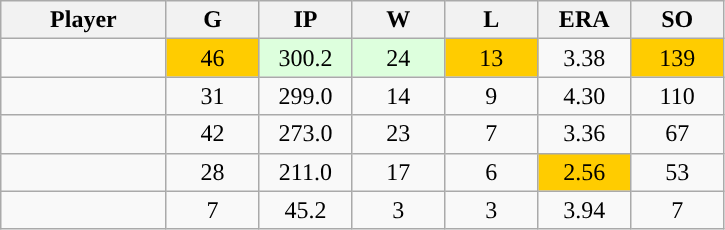<table class="wikitable sortable">
<tr>
<th bgcolor="#DDDDFF" width="16%">Player</th>
<th bgcolor="#DDDDFF" width="9%">G</th>
<th bgcolor="#DDDDFF" width="9%">IP</th>
<th bgcolor="#DDDDFF" width="9%">W</th>
<th bgcolor="#DDDDFF" width="9%">L</th>
<th bgcolor="#DDDDFF" width="9%">ERA</th>
<th bgcolor="#DDDDFF" width="9%">SO</th>
</tr>
<tr align="center">
<td></td>
<td style="background:#fc0;">46</td>
<td style="background:#DDFFDD;">300.2</td>
<td style="background:#DDFFDD;">24</td>
<td style="background:#fc0;">13</td>
<td>3.38</td>
<td style="background:#fc0;">139</td>
</tr>
<tr align="center">
<td></td>
<td>31</td>
<td>299.0</td>
<td>14</td>
<td>9</td>
<td>4.30</td>
<td>110</td>
</tr>
<tr align=center>
<td></td>
<td>42</td>
<td>273.0</td>
<td>23</td>
<td>7</td>
<td>3.36</td>
<td>67</td>
</tr>
<tr align="center">
<td></td>
<td>28</td>
<td>211.0</td>
<td>17</td>
<td>6</td>
<td style="background:#fc0;">2.56</td>
<td>53</td>
</tr>
<tr align="center">
<td></td>
<td>7</td>
<td>45.2</td>
<td>3</td>
<td>3</td>
<td>3.94</td>
<td>7</td>
</tr>
</table>
